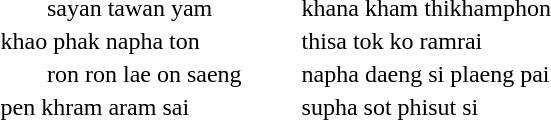<table style="margin-left:3em; float:left; white-space: nowrap; clear:both">
<tr>
<td style="padding-left:2em">sayan tawan yam</td>
<td style="width:2em"></td>
<td>khana kham thikhamphon</td>
</tr>
<tr>
<td>khao phak napha ton</td>
<td></td>
<td>thisa tok ko ramrai</td>
</tr>
<tr>
<td style="padding-left:2em">ron ron lae on saeng</td>
<td></td>
<td>napha daeng si plaeng pai</td>
</tr>
<tr>
<td>pen khram aram sai</td>
<td></td>
<td>supha sot phisut si</td>
</tr>
</table>
